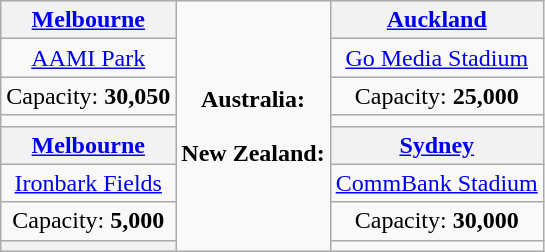<table class="wikitable" style="text-align:center">
<tr>
<th colspan="2"><a href='#'>Melbourne</a></th>
<td rowspan="10"><strong>Australia:</strong><br><br><strong>New Zealand:</strong><br></td>
<th><a href='#'>Auckland</a></th>
</tr>
<tr>
<td colspan="2"><a href='#'>AAMI Park</a></td>
<td><a href='#'>Go Media Stadium</a></td>
</tr>
<tr>
<td colspan="2">Capacity: <strong>30,050</strong></td>
<td>Capacity: <strong>25,000</strong></td>
</tr>
<tr>
<td colspan="2"></td>
<td></td>
</tr>
<tr>
<th colspan="2"><a href='#'>Melbourne</a></th>
<th><a href='#'>Sydney</a></th>
</tr>
<tr>
<td colspan="2"><a href='#'>Ironbark Fields</a></td>
<td><a href='#'>CommBank Stadium</a></td>
</tr>
<tr>
<td colspan="2">Capacity: <strong>5,000</strong></td>
<td>Capacity: <strong>30,000</strong></td>
</tr>
<tr>
<th colspan="2"></th>
<td></td>
</tr>
</table>
